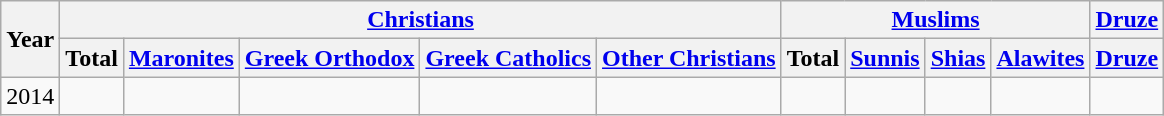<table class="wikitable">
<tr>
<th rowspan="2">Year</th>
<th colspan="5"><a href='#'>Christians</a></th>
<th colspan="4"><a href='#'>Muslims</a></th>
<th colspan="1"><a href='#'>Druze</a></th>
</tr>
<tr>
<th>Total</th>
<th><a href='#'>Maronites</a></th>
<th><a href='#'>Greek Orthodox</a></th>
<th><a href='#'>Greek Catholics</a></th>
<th><a href='#'>Other Christians</a></th>
<th>Total</th>
<th><a href='#'>Sunnis</a></th>
<th><a href='#'>Shias</a></th>
<th><a href='#'>Alawites</a></th>
<th><a href='#'>Druze</a></th>
</tr>
<tr>
<td>2014</td>
<td></td>
<td></td>
<td></td>
<td></td>
<td></td>
<td></td>
<td></td>
<td></td>
<td></td>
<td></td>
</tr>
</table>
